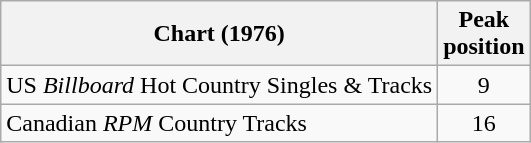<table class="wikitable">
<tr>
<th>Chart (1976)</th>
<th>Peak<br>position</th>
</tr>
<tr>
<td>US <em>Billboard</em> Hot Country Singles & Tracks</td>
<td style="text-align:center;">9</td>
</tr>
<tr>
<td>Canadian <em>RPM</em> Country Tracks</td>
<td style="text-align:center;">16</td>
</tr>
</table>
